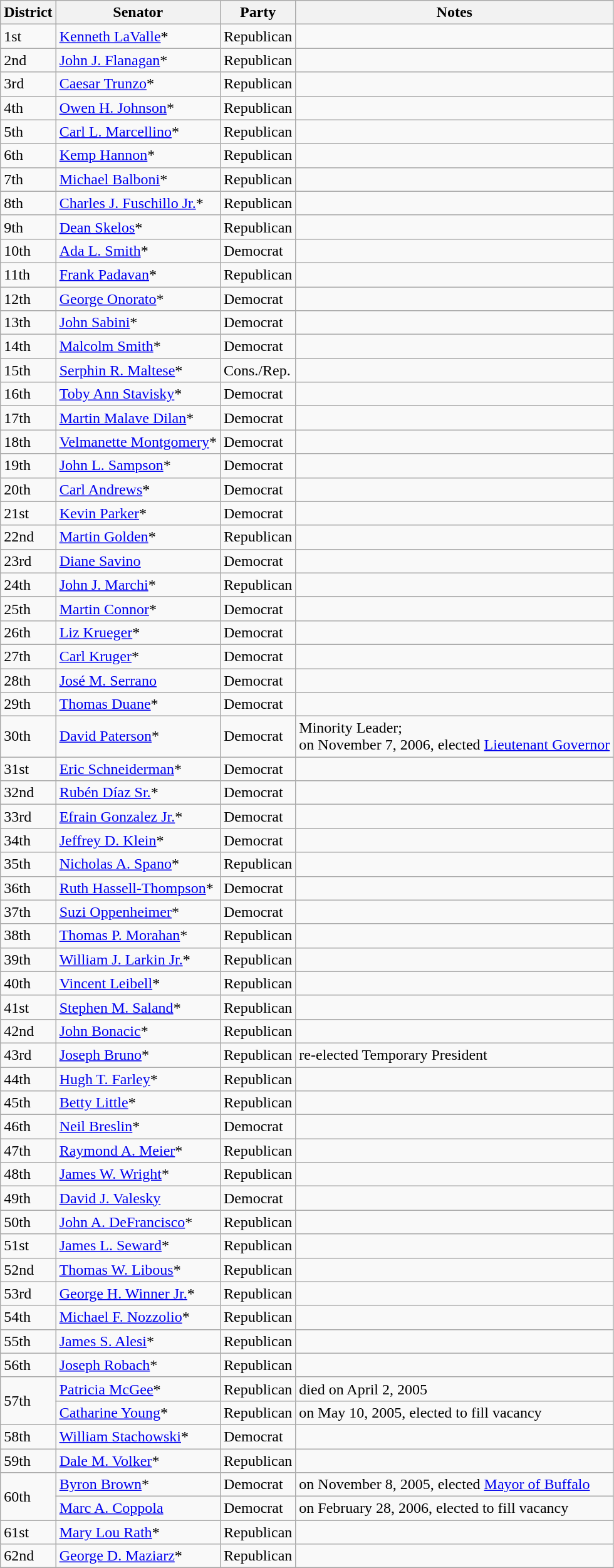<table class=wikitable>
<tr>
<th>District</th>
<th>Senator</th>
<th>Party</th>
<th>Notes</th>
</tr>
<tr>
<td>1st</td>
<td><a href='#'>Kenneth LaValle</a>*</td>
<td>Republican</td>
<td></td>
</tr>
<tr>
<td>2nd</td>
<td><a href='#'>John J. Flanagan</a>*</td>
<td>Republican</td>
<td></td>
</tr>
<tr>
<td>3rd</td>
<td><a href='#'>Caesar Trunzo</a>*</td>
<td>Republican</td>
<td></td>
</tr>
<tr>
<td>4th</td>
<td><a href='#'>Owen H. Johnson</a>*</td>
<td>Republican</td>
<td></td>
</tr>
<tr>
<td>5th</td>
<td><a href='#'>Carl L. Marcellino</a>*</td>
<td>Republican</td>
<td></td>
</tr>
<tr>
<td>6th</td>
<td><a href='#'>Kemp Hannon</a>*</td>
<td>Republican</td>
<td></td>
</tr>
<tr>
<td>7th</td>
<td><a href='#'>Michael Balboni</a>*</td>
<td>Republican</td>
<td></td>
</tr>
<tr>
<td>8th</td>
<td><a href='#'>Charles J. Fuschillo Jr.</a>*</td>
<td>Republican</td>
<td></td>
</tr>
<tr>
<td>9th</td>
<td><a href='#'>Dean Skelos</a>*</td>
<td>Republican</td>
<td></td>
</tr>
<tr>
<td>10th</td>
<td><a href='#'>Ada L. Smith</a>*</td>
<td>Democrat</td>
<td></td>
</tr>
<tr>
<td>11th</td>
<td><a href='#'>Frank Padavan</a>*</td>
<td>Republican</td>
<td></td>
</tr>
<tr>
<td>12th</td>
<td><a href='#'>George Onorato</a>*</td>
<td>Democrat</td>
<td></td>
</tr>
<tr>
<td>13th</td>
<td><a href='#'>John Sabini</a>*</td>
<td>Democrat</td>
<td></td>
</tr>
<tr>
<td>14th</td>
<td><a href='#'>Malcolm Smith</a>*</td>
<td>Democrat</td>
<td></td>
</tr>
<tr>
<td>15th</td>
<td><a href='#'>Serphin R. Maltese</a>*</td>
<td>Cons./Rep.</td>
<td></td>
</tr>
<tr>
<td>16th</td>
<td><a href='#'>Toby Ann Stavisky</a>*</td>
<td>Democrat</td>
<td></td>
</tr>
<tr>
<td>17th</td>
<td><a href='#'>Martin Malave Dilan</a>*</td>
<td>Democrat</td>
<td></td>
</tr>
<tr>
<td>18th</td>
<td><a href='#'>Velmanette Montgomery</a>*</td>
<td>Democrat</td>
<td></td>
</tr>
<tr>
<td>19th</td>
<td><a href='#'>John L. Sampson</a>*</td>
<td>Democrat</td>
<td></td>
</tr>
<tr>
<td>20th</td>
<td><a href='#'>Carl Andrews</a>*</td>
<td>Democrat</td>
<td></td>
</tr>
<tr>
<td>21st</td>
<td><a href='#'>Kevin Parker</a>*</td>
<td>Democrat</td>
<td></td>
</tr>
<tr>
<td>22nd</td>
<td><a href='#'>Martin Golden</a>*</td>
<td>Republican</td>
<td></td>
</tr>
<tr>
<td>23rd</td>
<td><a href='#'>Diane Savino</a></td>
<td>Democrat</td>
<td></td>
</tr>
<tr>
<td>24th</td>
<td><a href='#'>John J. Marchi</a>*</td>
<td>Republican</td>
<td></td>
</tr>
<tr>
<td>25th</td>
<td><a href='#'>Martin Connor</a>*</td>
<td>Democrat</td>
<td></td>
</tr>
<tr>
<td>26th</td>
<td><a href='#'>Liz Krueger</a>*</td>
<td>Democrat</td>
<td></td>
</tr>
<tr>
<td>27th</td>
<td><a href='#'>Carl Kruger</a>*</td>
<td>Democrat</td>
<td></td>
</tr>
<tr>
<td>28th</td>
<td><a href='#'>José M. Serrano</a></td>
<td>Democrat</td>
<td></td>
</tr>
<tr>
<td>29th</td>
<td><a href='#'>Thomas Duane</a>*</td>
<td>Democrat</td>
<td></td>
</tr>
<tr>
<td>30th</td>
<td><a href='#'>David Paterson</a>*</td>
<td>Democrat</td>
<td>Minority Leader; <br>on November 7, 2006, elected <a href='#'>Lieutenant Governor</a></td>
</tr>
<tr>
<td>31st</td>
<td><a href='#'>Eric Schneiderman</a>*</td>
<td>Democrat</td>
<td></td>
</tr>
<tr>
<td>32nd</td>
<td><a href='#'>Rubén Díaz Sr.</a>*</td>
<td>Democrat</td>
<td></td>
</tr>
<tr>
<td>33rd</td>
<td><a href='#'>Efrain Gonzalez Jr.</a>*</td>
<td>Democrat</td>
<td></td>
</tr>
<tr>
<td>34th</td>
<td><a href='#'>Jeffrey D. Klein</a>*</td>
<td>Democrat</td>
<td></td>
</tr>
<tr>
<td>35th</td>
<td><a href='#'>Nicholas A. Spano</a>*</td>
<td>Republican</td>
<td></td>
</tr>
<tr>
<td>36th</td>
<td><a href='#'>Ruth Hassell-Thompson</a>*</td>
<td>Democrat</td>
<td></td>
</tr>
<tr>
<td>37th</td>
<td><a href='#'>Suzi Oppenheimer</a>*</td>
<td>Democrat</td>
<td></td>
</tr>
<tr>
<td>38th</td>
<td><a href='#'>Thomas P. Morahan</a>*</td>
<td>Republican</td>
<td></td>
</tr>
<tr>
<td>39th</td>
<td><a href='#'>William J. Larkin Jr.</a>*</td>
<td>Republican</td>
<td></td>
</tr>
<tr>
<td>40th</td>
<td><a href='#'>Vincent Leibell</a>*</td>
<td>Republican</td>
<td></td>
</tr>
<tr>
<td>41st</td>
<td><a href='#'>Stephen M. Saland</a>*</td>
<td>Republican</td>
<td></td>
</tr>
<tr>
<td>42nd</td>
<td><a href='#'>John Bonacic</a>*</td>
<td>Republican</td>
<td></td>
</tr>
<tr>
<td>43rd</td>
<td><a href='#'>Joseph Bruno</a>*</td>
<td>Republican</td>
<td>re-elected Temporary President</td>
</tr>
<tr>
<td>44th</td>
<td><a href='#'>Hugh T. Farley</a>*</td>
<td>Republican</td>
<td></td>
</tr>
<tr>
<td>45th</td>
<td><a href='#'>Betty Little</a>*</td>
<td>Republican</td>
<td></td>
</tr>
<tr>
<td>46th</td>
<td><a href='#'>Neil Breslin</a>*</td>
<td>Democrat</td>
<td></td>
</tr>
<tr>
<td>47th</td>
<td><a href='#'>Raymond A. Meier</a>*</td>
<td>Republican</td>
<td></td>
</tr>
<tr>
<td>48th</td>
<td><a href='#'>James W. Wright</a>*</td>
<td>Republican</td>
<td></td>
</tr>
<tr>
<td>49th</td>
<td><a href='#'>David J. Valesky</a></td>
<td>Democrat</td>
<td></td>
</tr>
<tr>
<td>50th</td>
<td><a href='#'>John A. DeFrancisco</a>*</td>
<td>Republican</td>
<td></td>
</tr>
<tr>
<td>51st</td>
<td><a href='#'>James L. Seward</a>*</td>
<td>Republican</td>
<td></td>
</tr>
<tr>
<td>52nd</td>
<td><a href='#'>Thomas W. Libous</a>*</td>
<td>Republican</td>
<td></td>
</tr>
<tr>
<td>53rd</td>
<td><a href='#'>George H. Winner Jr.</a>*</td>
<td>Republican</td>
<td></td>
</tr>
<tr>
<td>54th</td>
<td><a href='#'>Michael F. Nozzolio</a>*</td>
<td>Republican</td>
<td></td>
</tr>
<tr>
<td>55th</td>
<td><a href='#'>James S. Alesi</a>*</td>
<td>Republican</td>
<td></td>
</tr>
<tr>
<td>56th</td>
<td><a href='#'>Joseph Robach</a>*</td>
<td>Republican</td>
<td></td>
</tr>
<tr>
<td rowspan="2">57th</td>
<td><a href='#'>Patricia McGee</a>*</td>
<td>Republican</td>
<td>died on April 2, 2005</td>
</tr>
<tr>
<td><a href='#'>Catharine Young</a>*</td>
<td>Republican</td>
<td>on May 10, 2005, elected to fill vacancy</td>
</tr>
<tr>
<td>58th</td>
<td><a href='#'>William Stachowski</a>*</td>
<td>Democrat</td>
<td></td>
</tr>
<tr>
<td>59th</td>
<td><a href='#'>Dale M. Volker</a>*</td>
<td>Republican</td>
<td></td>
</tr>
<tr>
<td rowspan="2">60th</td>
<td><a href='#'>Byron Brown</a>*</td>
<td>Democrat</td>
<td>on November 8, 2005, elected <a href='#'>Mayor of Buffalo</a></td>
</tr>
<tr>
<td><a href='#'>Marc A. Coppola</a></td>
<td>Democrat</td>
<td>on February 28, 2006, elected to fill vacancy</td>
</tr>
<tr>
<td>61st</td>
<td><a href='#'>Mary Lou Rath</a>*</td>
<td>Republican</td>
<td></td>
</tr>
<tr>
<td>62nd</td>
<td><a href='#'>George D. Maziarz</a>*</td>
<td>Republican</td>
<td></td>
</tr>
<tr>
</tr>
</table>
